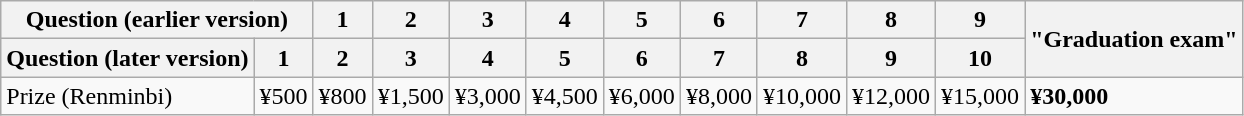<table class="wikitable">
<tr>
<th colspan=2>Question (earlier version)</th>
<th>1</th>
<th>2</th>
<th>3</th>
<th>4</th>
<th>5</th>
<th>6</th>
<th>7</th>
<th>8</th>
<th>9</th>
<th rowspan=2>"Graduation exam"</th>
</tr>
<tr>
<th>Question (later version)</th>
<th>1</th>
<th>2</th>
<th>3</th>
<th>4</th>
<th>5</th>
<th>6</th>
<th>7</th>
<th>8</th>
<th>9</th>
<th>10</th>
</tr>
<tr>
<td>Prize (Renminbi)</td>
<td>¥500</td>
<td>¥800</td>
<td>¥1,500</td>
<td>¥3,000</td>
<td>¥4,500</td>
<td>¥6,000</td>
<td>¥8,000</td>
<td>¥10,000</td>
<td>¥12,000</td>
<td>¥15,000</td>
<td><strong>¥30,000</strong></td>
</tr>
</table>
